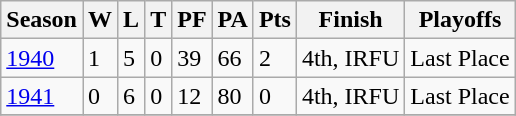<table class="wikitable">
<tr>
<th>Season</th>
<th>W</th>
<th>L</th>
<th>T</th>
<th>PF</th>
<th>PA</th>
<th>Pts</th>
<th>Finish</th>
<th>Playoffs</th>
</tr>
<tr>
<td><a href='#'>1940</a></td>
<td>1</td>
<td>5</td>
<td>0</td>
<td>39</td>
<td>66</td>
<td>2</td>
<td>4th, IRFU</td>
<td>Last Place</td>
</tr>
<tr>
<td><a href='#'>1941</a></td>
<td>0</td>
<td>6</td>
<td>0</td>
<td>12</td>
<td>80</td>
<td>0</td>
<td>4th, IRFU</td>
<td>Last Place</td>
</tr>
<tr>
</tr>
</table>
